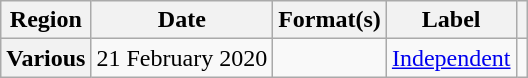<table class="wikitable plainrowheaders">
<tr>
<th scope="col">Region</th>
<th scope="col">Date</th>
<th scope="col">Format(s)</th>
<th scope="col">Label</th>
<th scope="col"></th>
</tr>
<tr>
<th scope="row">Various</th>
<td>21 February 2020</td>
<td></td>
<td><a href='#'>Independent</a></td>
<td></td>
</tr>
</table>
